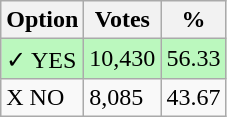<table class="wikitable">
<tr>
<th>Option</th>
<th>Votes</th>
<th>%</th>
</tr>
<tr>
<td style=background:#bbf8be>✓ YES</td>
<td style=background:#bbf8be>10,430</td>
<td style=background:#bbf8be>56.33</td>
</tr>
<tr>
<td>X NO</td>
<td>8,085</td>
<td>43.67</td>
</tr>
</table>
